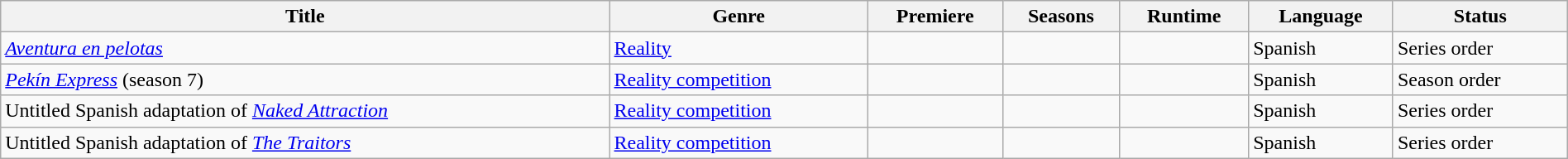<table class="wikitable sortable" style="width:100%;">
<tr>
<th>Title</th>
<th>Genre</th>
<th>Premiere</th>
<th>Seasons</th>
<th>Runtime</th>
<th>Language</th>
<th>Status</th>
</tr>
<tr>
<td><em><a href='#'>Aventura en pelotas</a></em></td>
<td><a href='#'>Reality</a></td>
<td></td>
<td></td>
<td></td>
<td>Spanish</td>
<td>Series order</td>
</tr>
<tr>
<td><em><a href='#'>Pekín Express</a></em> (season 7)</td>
<td><a href='#'>Reality competition</a></td>
<td></td>
<td></td>
<td></td>
<td>Spanish</td>
<td>Season order</td>
</tr>
<tr>
<td>Untitled Spanish adaptation of <em><a href='#'>Naked Attraction</a></em></td>
<td><a href='#'>Reality competition</a></td>
<td></td>
<td></td>
<td></td>
<td>Spanish</td>
<td>Series order</td>
</tr>
<tr>
<td>Untitled Spanish adaptation of <em><a href='#'>The Traitors</a></em></td>
<td><a href='#'>Reality competition</a></td>
<td></td>
<td></td>
<td></td>
<td>Spanish</td>
<td>Series order</td>
</tr>
</table>
